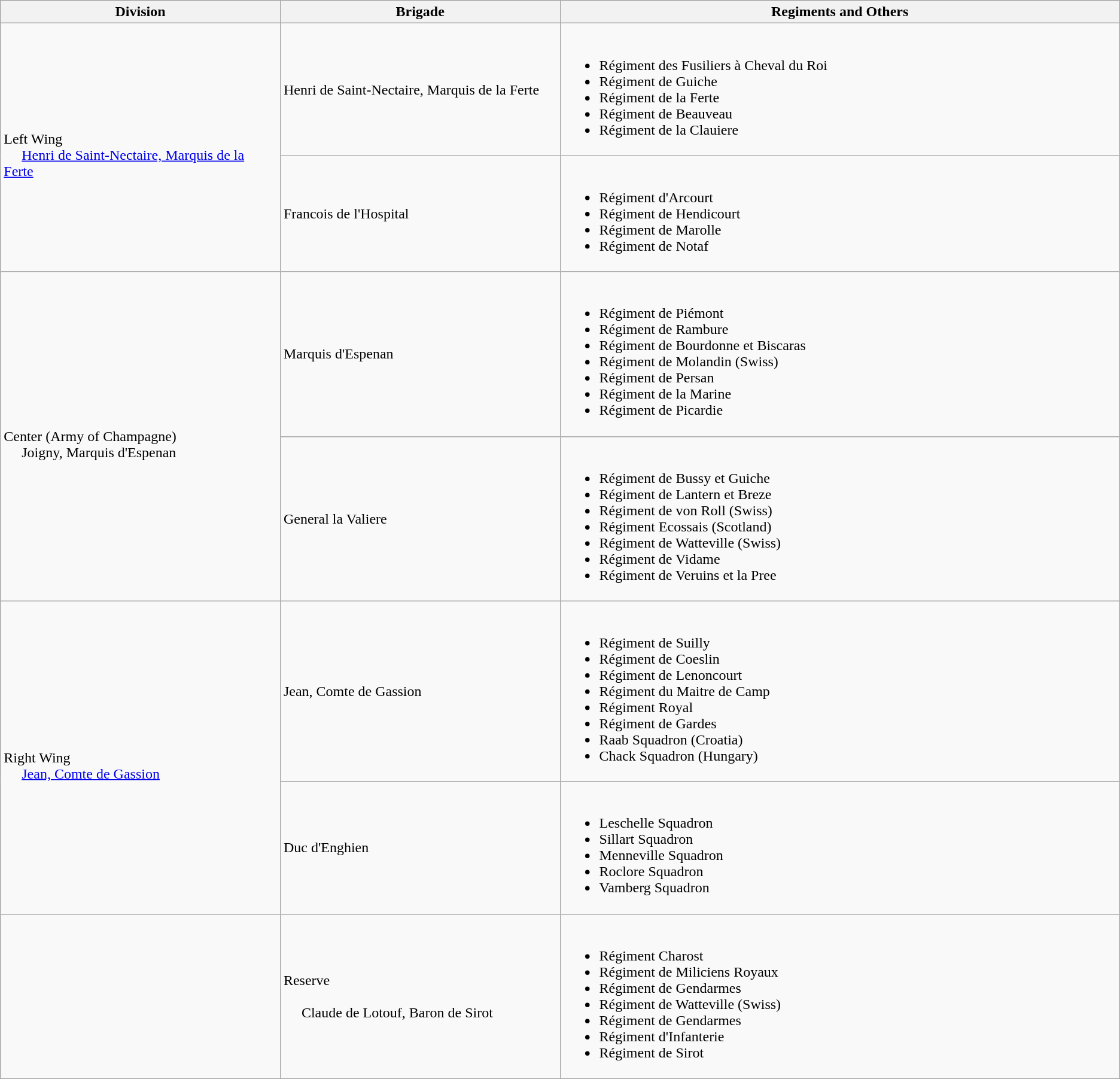<table class="wikitable">
<tr>
<th style="width:25%;">Division</th>
<th style="width:25%;">Brigade</th>
<th>Regiments and Others</th>
</tr>
<tr>
<td rowspan=2><br>Left Wing
<br>    
<a href='#'>Henri de Saint-Nectaire, Marquis de la Ferte</a></td>
<td>Henri de Saint-Nectaire, Marquis de la Ferte</td>
<td><br><ul><li>Régiment des Fusiliers à Cheval du Roi</li><li>Régiment de Guiche</li><li>Régiment de la Ferte</li><li>Régiment de Beauveau</li><li>Régiment de la Clauiere</li></ul></td>
</tr>
<tr>
<td>Francois de l'Hospital</td>
<td><br><ul><li>Régiment d'Arcourt</li><li>Régiment de Hendicourt</li><li>Régiment de Marolle</li><li>Régiment de Notaf</li></ul></td>
</tr>
<tr>
<td rowspan=2><br>Center (Army of Champagne)
<br>    
Joigny, Marquis d'Espenan</td>
<td>Marquis d'Espenan</td>
<td><br><ul><li>Régiment de Piémont</li><li>Régiment de Rambure</li><li>Régiment de Bourdonne et Biscaras</li><li>Régiment de Molandin (Swiss)</li><li>Régiment de Persan</li><li>Régiment de la Marine</li><li>Régiment de Picardie</li></ul></td>
</tr>
<tr>
<td>General la Valiere</td>
<td><br><ul><li>Régiment de Bussy et Guiche</li><li>Régiment de Lantern et Breze</li><li>Régiment de von Roll (Swiss)</li><li>Régiment Ecossais (Scotland)</li><li>Régiment de Watteville (Swiss)</li><li>Régiment de Vidame</li><li>Régiment de Veruins et la Pree</li></ul></td>
</tr>
<tr>
<td rowspan=2><br>Right Wing
<br>    
<a href='#'>Jean, Comte de Gassion</a></td>
<td>Jean, Comte de Gassion</td>
<td><br><ul><li>Régiment de Suilly</li><li>Régiment de Coeslin</li><li>Régiment de Lenoncourt</li><li>Régiment du Maitre de Camp</li><li>Régiment Royal</li><li>Régiment de Gardes</li><li>Raab Squadron (Croatia)</li><li>Chack Squadron (Hungary)</li></ul></td>
</tr>
<tr>
<td>Duc d'Enghien</td>
<td><br><ul><li>Leschelle Squadron</li><li>Sillart Squadron</li><li>Menneville Squadron</li><li>Roclore Squadron</li><li>Vamberg Squadron</li></ul></td>
</tr>
<tr>
<td></td>
<td>Reserve<br><br>    
Claude de Lotouf, Baron de Sirot</td>
<td><br><ul><li>Régiment Charost</li><li>Régiment de Miliciens Royaux</li><li>Régiment de Gendarmes</li><li>Régiment de Watteville (Swiss)</li><li>Régiment de Gendarmes</li><li>Régiment d'Infanterie</li><li>Régiment de Sirot</li></ul></td>
</tr>
</table>
